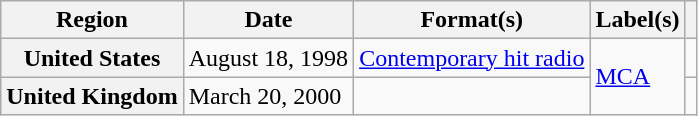<table class="wikitable plainrowheaders">
<tr>
<th scope="col">Region</th>
<th scope="col">Date</th>
<th scope="col">Format(s)</th>
<th scope="col">Label(s)</th>
<th scope="col"></th>
</tr>
<tr>
<th scope="row">United States</th>
<td>August 18, 1998</td>
<td><a href='#'>Contemporary hit radio</a></td>
<td rowspan="2"><a href='#'>MCA</a></td>
<td></td>
</tr>
<tr>
<th scope="row">United Kingdom</th>
<td>March 20, 2000</td>
<td></td>
<td></td>
</tr>
</table>
